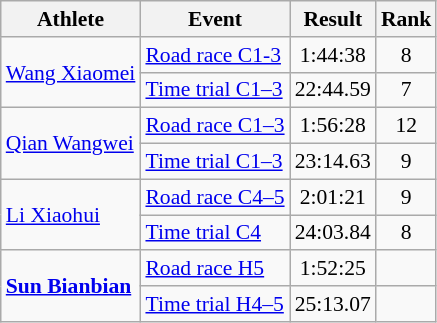<table class=wikitable style="font-size:90%">
<tr>
<th>Athlete</th>
<th>Event</th>
<th>Result</th>
<th>Rank</th>
</tr>
<tr align="center">
<td align="left" rowspan=2><a href='#'>Wang Xiaomei</a></td>
<td align="left"><a href='#'>Road race C1-3</a></td>
<td>1:44:38</td>
<td>8</td>
</tr>
<tr align="center">
<td align="left"><a href='#'>Time trial C1–3</a></td>
<td>22:44.59</td>
<td>7</td>
</tr>
<tr align="center">
<td align="left" rowspan=2><a href='#'>Qian Wangwei</a></td>
<td align="left"><a href='#'>Road race C1–3</a></td>
<td>1:56:28</td>
<td>12</td>
</tr>
<tr align="center">
<td align="left"><a href='#'>Time trial C1–3</a></td>
<td>23:14.63</td>
<td>9</td>
</tr>
<tr align="center">
<td align="left" rowspan=2><a href='#'>Li Xiaohui</a></td>
<td align="left"><a href='#'>Road race C4–5</a></td>
<td>2:01:21</td>
<td>9</td>
</tr>
<tr align="center">
<td align="left"><a href='#'>Time trial C4</a></td>
<td>24:03.84</td>
<td>8</td>
</tr>
<tr align="center">
<td align="left" rowspan=2><strong><a href='#'>Sun Bianbian</a></strong></td>
<td align="left"><a href='#'>Road race H5</a></td>
<td>1:52:25</td>
<td></td>
</tr>
<tr align="center">
<td align="left"><a href='#'>Time trial H4–5</a></td>
<td>25:13.07</td>
<td></td>
</tr>
</table>
